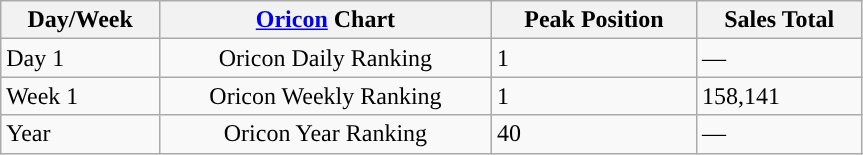<table class="wikitable" width="575px">
<tr>
<th align="left">Day/Week</th>
<th align="left"><a href='#'>Oricon</a> Chart</th>
<th align="left">Peak Position</th>
<th align="left">Sales Total</th>
</tr>
<tr>
<td align="left">Day 1</td>
<td align="center">Oricon Daily Ranking</td>
<td align="left">1</td>
<td align="left">—</td>
</tr>
<tr>
<td align="left">Week 1</td>
<td align="center">Oricon Weekly Ranking</td>
<td align="left">1</td>
<td align="left">158,141</td>
</tr>
<tr>
<td align="left">Year</td>
<td align="center">Oricon Year Ranking</td>
<td align="left">40</td>
<td align="left">—</td>
</tr>
</table>
